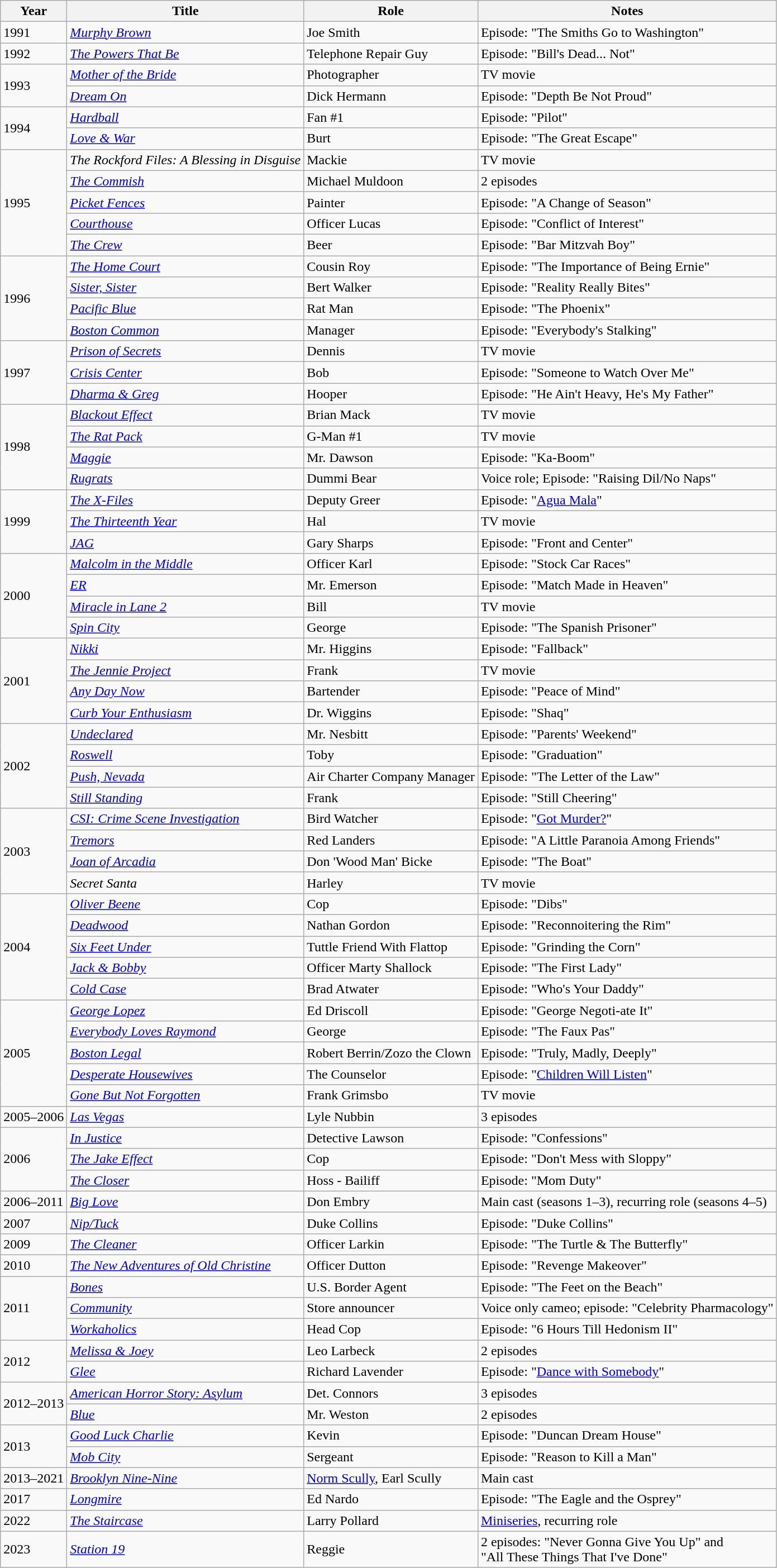<table class="wikitable sortable">
<tr>
<th>Year</th>
<th>Title</th>
<th>Role</th>
<th class="unsortable">Notes</th>
</tr>
<tr>
<td>1991</td>
<td><em><a href='#'>Murphy Brown</a></em></td>
<td>Joe Smith</td>
<td>Episode: "The Smiths Go to Washington"</td>
</tr>
<tr>
<td>1992</td>
<td><em><a href='#'>The Powers That Be</a></em></td>
<td>Telephone Repair Guy</td>
<td>Episode: "Bill's Dead... Not"</td>
</tr>
<tr>
<td rowspan="2">1993</td>
<td><em><a href='#'>Mother of the Bride</a></em></td>
<td>Photographer</td>
<td>TV movie</td>
</tr>
<tr>
<td><em><a href='#'>Dream On</a></em></td>
<td>Dick Hermann</td>
<td>Episode: "Depth Be Not Proud"</td>
</tr>
<tr>
<td rowspan="2">1994</td>
<td><em><a href='#'>Hardball</a></em></td>
<td>Fan #1</td>
<td>Episode: "Pilot"</td>
</tr>
<tr>
<td><em><a href='#'>Love & War</a></em></td>
<td>Burt</td>
<td>Episode: "The Great Escape"</td>
</tr>
<tr>
<td rowspan="5">1995</td>
<td><em>The Rockford Files: A Blessing in Disguise</em></td>
<td>Mackie</td>
<td>TV movie</td>
</tr>
<tr>
<td><em><a href='#'>The Commish</a></em></td>
<td>Michael Muldoon</td>
<td>2 episodes</td>
</tr>
<tr>
<td><em><a href='#'>Picket Fences</a></em></td>
<td>Painter</td>
<td>Episode: "A Change of Season"</td>
</tr>
<tr>
<td><em><a href='#'>Courthouse</a></em></td>
<td>Officer Lucas</td>
<td>Episode: "Conflict of Interest"</td>
</tr>
<tr>
<td><em><a href='#'>The Crew</a></em></td>
<td>Beer</td>
<td>Episode: "Bar Mitzvah Boy"</td>
</tr>
<tr>
<td rowspan="4">1996</td>
<td><em><a href='#'>The Home Court</a></em></td>
<td>Cousin Roy</td>
<td>Episode: "The Importance of Being Ernie"</td>
</tr>
<tr>
<td><em><a href='#'>Sister, Sister</a></em></td>
<td>Bert Walker</td>
<td>Episode: "Reality Really Bites"</td>
</tr>
<tr>
<td><em><a href='#'>Pacific Blue</a></em></td>
<td>Rat Man</td>
<td>Episode: "The Phoenix"</td>
</tr>
<tr>
<td><em><a href='#'>Boston Common</a></em></td>
<td>Manager</td>
<td>Episode: "Everybody's Stalking"</td>
</tr>
<tr>
<td rowspan="3">1997</td>
<td><em><a href='#'>Prison of Secrets</a></em></td>
<td>Dennis</td>
<td>TV movie</td>
</tr>
<tr>
<td><em><a href='#'>Crisis Center</a></em></td>
<td>Bob</td>
<td>Episode: "Someone to Watch Over Me"</td>
</tr>
<tr>
<td><em><a href='#'>Dharma & Greg</a></em></td>
<td>Hooper</td>
<td>Episode: "He Ain't Heavy, He's My Father"</td>
</tr>
<tr>
<td rowspan="4">1998</td>
<td><em><a href='#'>Blackout Effect</a></em></td>
<td>Brian Mack</td>
<td>TV movie</td>
</tr>
<tr>
<td><em><a href='#'>The Rat Pack</a></em></td>
<td>G-Man #1</td>
<td>TV movie</td>
</tr>
<tr>
<td><em><a href='#'>Maggie</a></em></td>
<td>Mr. Dawson</td>
<td>Episode: "Ka-Boom"</td>
</tr>
<tr>
<td><em><a href='#'>Rugrats</a></em></td>
<td>Dummi Bear</td>
<td>Voice role; Episode: "Raising Dil/No Naps"</td>
</tr>
<tr>
<td rowspan="3">1999</td>
<td><em><a href='#'>The X-Files</a></em></td>
<td>Deputy Greer</td>
<td>Episode: "<a href='#'>Agua Mala</a>"</td>
</tr>
<tr>
<td><em><a href='#'>The Thirteenth Year</a></em></td>
<td>Hal</td>
<td>TV movie</td>
</tr>
<tr>
<td><em><a href='#'>JAG</a></em></td>
<td>Gary Sharps</td>
<td>Episode: "Front and Center"</td>
</tr>
<tr>
<td rowspan="4">2000</td>
<td><em><a href='#'>Malcolm in the Middle</a></em></td>
<td>Officer Karl</td>
<td>Episode: "Stock Car Races"</td>
</tr>
<tr>
<td><em><a href='#'>ER</a></em></td>
<td>Mr. Emerson</td>
<td>Episode: "Match Made in Heaven"</td>
</tr>
<tr>
<td><em><a href='#'>Miracle in Lane 2</a></em></td>
<td>Bill</td>
<td>TV movie</td>
</tr>
<tr>
<td><em><a href='#'>Spin City</a></em></td>
<td>George</td>
<td>Episode: "The Spanish Prisoner"</td>
</tr>
<tr>
<td rowspan="4">2001</td>
<td><em><a href='#'>Nikki</a></em></td>
<td>Mr. Higgins</td>
<td>Episode: "Fallback"</td>
</tr>
<tr>
<td><em><a href='#'>The Jennie Project</a></em></td>
<td>Frank</td>
<td>TV movie</td>
</tr>
<tr>
<td><em><a href='#'>Any Day Now</a></em></td>
<td>Bartender</td>
<td>Episode: "Peace of Mind"</td>
</tr>
<tr>
<td><em><a href='#'>Curb Your Enthusiasm</a></em></td>
<td>Dr. Wiggins</td>
<td>Episode: "Shaq"</td>
</tr>
<tr>
<td rowspan="4">2002</td>
<td><em><a href='#'>Undeclared</a></em></td>
<td>Mr. Nesbitt</td>
<td>Episode: "Parents' Weekend"</td>
</tr>
<tr>
<td><em><a href='#'>Roswell</a></em></td>
<td>Toby</td>
<td>Episode: "Graduation"</td>
</tr>
<tr>
<td><em><a href='#'>Push, Nevada</a></em></td>
<td>Air Charter Company Manager</td>
<td>Episode: "The Letter of the Law"</td>
</tr>
<tr>
<td><em><a href='#'>Still Standing</a></em></td>
<td>Frank</td>
<td>Episode: "Still Cheering"</td>
</tr>
<tr>
<td rowspan="4">2003</td>
<td><em><a href='#'>CSI: Crime Scene Investigation</a></em></td>
<td>Bird Watcher</td>
<td>Episode: "<a href='#'>Got Murder?</a>"</td>
</tr>
<tr>
<td><em><a href='#'>Tremors</a></em></td>
<td>Red Landers</td>
<td>Episode: "A Little Paranoia Among Friends"</td>
</tr>
<tr>
<td><em><a href='#'>Joan of Arcadia</a></em></td>
<td>Don 'Wood Man' Bicke</td>
<td>Episode: "The Boat"</td>
</tr>
<tr>
<td><em>Secret Santa</em></td>
<td>Harley</td>
<td>TV movie</td>
</tr>
<tr>
<td rowspan="5">2004</td>
<td><em><a href='#'>Oliver Beene</a></em></td>
<td>Cop</td>
<td>Episode: "Dibs"</td>
</tr>
<tr>
<td><em><a href='#'>Deadwood</a></em></td>
<td>Nathan Gordon</td>
<td>Episode: "Reconnoitering the Rim"</td>
</tr>
<tr>
<td><em><a href='#'>Six Feet Under</a></em></td>
<td>Tuttle Friend With Flattop</td>
<td>Episode: "Grinding the Corn"</td>
</tr>
<tr>
<td><em><a href='#'>Jack & Bobby</a></em></td>
<td>Officer Marty Shallock</td>
<td>Episode: "The First Lady"</td>
</tr>
<tr>
<td><em><a href='#'>Cold Case</a></em></td>
<td>Brad Atwater</td>
<td>Episode: "Who's Your Daddy"</td>
</tr>
<tr>
<td rowspan="5">2005</td>
<td><em><a href='#'>George Lopez</a></em></td>
<td>Ed Driscoll</td>
<td>Episode: "George Negoti-ate It"</td>
</tr>
<tr>
<td><em><a href='#'>Everybody Loves Raymond</a></em></td>
<td>George</td>
<td>Episode: "The Faux Pas"</td>
</tr>
<tr>
<td><em><a href='#'>Boston Legal</a></em></td>
<td>Robert Berrin/Zozo the Clown</td>
<td>Episode: "Truly, Madly, Deeply"</td>
</tr>
<tr>
<td><em><a href='#'>Desperate Housewives</a></em></td>
<td>The Counselor</td>
<td>Episode: "<a href='#'>Children Will Listen</a>"</td>
</tr>
<tr>
<td><em><a href='#'>Gone But Not Forgotten</a></em></td>
<td>Frank Grimsbo</td>
<td>TV movie</td>
</tr>
<tr>
<td>2005–2006</td>
<td><em><a href='#'>Las Vegas</a></em></td>
<td>Lyle Nubbin</td>
<td>3 episodes</td>
</tr>
<tr>
<td rowspan="3">2006</td>
<td><em><a href='#'>In Justice</a></em></td>
<td>Detective Lawson</td>
<td>Episode: "Confessions"</td>
</tr>
<tr>
<td><em><a href='#'>The Jake Effect</a></em></td>
<td>Cop</td>
<td>Episode: "Don't Mess with Sloppy"</td>
</tr>
<tr>
<td><em><a href='#'>The Closer</a></em></td>
<td>Hoss - Bailiff</td>
<td>Episode: "Mom Duty"</td>
</tr>
<tr>
<td>2006–2011</td>
<td><em><a href='#'>Big Love</a></em></td>
<td>Don Embry</td>
<td>Main cast (seasons 1–3), recurring role (seasons 4–5)</td>
</tr>
<tr>
<td>2007</td>
<td><em><a href='#'>Nip/Tuck</a></em></td>
<td>Duke Collins</td>
<td>Episode: "Duke Collins"</td>
</tr>
<tr>
<td>2009</td>
<td><em><a href='#'>The Cleaner</a></em></td>
<td>Officer Larkin</td>
<td>Episode: "The Turtle & The Butterfly"</td>
</tr>
<tr>
<td>2010</td>
<td><em><a href='#'>The New Adventures of Old Christine</a></em></td>
<td>Officer Dutton</td>
<td>Episode: "Revenge Makeover"</td>
</tr>
<tr>
<td rowspan="3">2011</td>
<td><em> <a href='#'>Bones</a></em></td>
<td>U.S. Border Agent</td>
<td>Episode: "The Feet on the Beach"</td>
</tr>
<tr>
<td><em><a href='#'>Community</a></em></td>
<td>Store announcer</td>
<td>Voice only cameo; episode: "Celebrity Pharmacology"</td>
</tr>
<tr>
<td><em><a href='#'>Workaholics</a></em></td>
<td>Head Cop</td>
<td>Episode: "6 Hours Till Hedonism II"</td>
</tr>
<tr>
<td rowspan="2">2012</td>
<td><em><a href='#'>Melissa & Joey</a></em></td>
<td>Leo Larbeck</td>
<td>2 episodes</td>
</tr>
<tr>
<td><em><a href='#'>Glee</a></em></td>
<td>Richard Lavender</td>
<td>Episode: "<a href='#'>Dance with Somebody</a>"</td>
</tr>
<tr>
<td rowspan="2">2012–2013</td>
<td><em><a href='#'>American Horror Story: Asylum</a></em></td>
<td>Det. Connors</td>
<td>3 episodes</td>
</tr>
<tr>
<td><em><a href='#'>Blue</a></em></td>
<td>Mr. Weston</td>
<td>2 episodes</td>
</tr>
<tr>
<td rowspan="2">2013</td>
<td><em><a href='#'>Good Luck Charlie</a></em></td>
<td>Kevin</td>
<td>Episode: "Duncan Dream House"</td>
</tr>
<tr>
<td><em><a href='#'>Mob City</a></em></td>
<td>Sergeant</td>
<td>Episode: "Reason to Kill a Man"</td>
</tr>
<tr>
<td>2013–2021</td>
<td><em><a href='#'>Brooklyn Nine-Nine</a></em></td>
<td><a href='#'>Norm Scully</a>, Earl Scully</td>
<td>Main cast</td>
</tr>
<tr>
<td>2017</td>
<td><em><a href='#'>Longmire</a></em></td>
<td>Ed Nardo</td>
<td>Episode: "The Eagle and the Osprey"</td>
</tr>
<tr>
<td>2022</td>
<td><em><a href='#'>The Staircase</a></em></td>
<td>Larry Pollard</td>
<td><a href='#'>Miniseries</a>, recurring role</td>
</tr>
<tr>
<td>2023</td>
<td><em><a href='#'>Station 19</a></em></td>
<td>Reggie</td>
<td>2 episodes: "Never Gonna Give You Up" and<br>"All These Things That I've Done"</td>
</tr>
</table>
